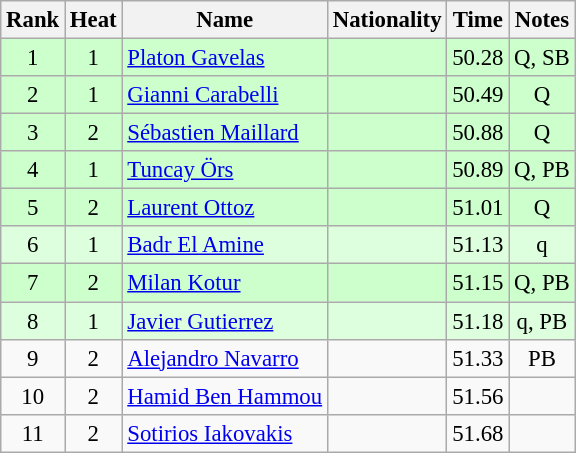<table class="wikitable sortable" style="text-align:center; font-size:95%">
<tr>
<th>Rank</th>
<th>Heat</th>
<th>Name</th>
<th>Nationality</th>
<th>Time</th>
<th>Notes</th>
</tr>
<tr bgcolor=ccffcc>
<td>1</td>
<td>1</td>
<td align=left><a href='#'>Platon Gavelas</a></td>
<td align=left></td>
<td>50.28</td>
<td>Q, SB</td>
</tr>
<tr bgcolor=ccffcc>
<td>2</td>
<td>1</td>
<td align=left><a href='#'>Gianni Carabelli</a></td>
<td align=left></td>
<td>50.49</td>
<td>Q</td>
</tr>
<tr bgcolor=ccffcc>
<td>3</td>
<td>2</td>
<td align=left><a href='#'>Sébastien Maillard</a></td>
<td align=left></td>
<td>50.88</td>
<td>Q</td>
</tr>
<tr bgcolor=ccffcc>
<td>4</td>
<td>1</td>
<td align=left><a href='#'>Tuncay Örs</a></td>
<td align=left></td>
<td>50.89</td>
<td>Q, PB</td>
</tr>
<tr bgcolor=ccffcc>
<td>5</td>
<td>2</td>
<td align=left><a href='#'>Laurent Ottoz</a></td>
<td align=left></td>
<td>51.01</td>
<td>Q</td>
</tr>
<tr bgcolor=ddffdd>
<td>6</td>
<td>1</td>
<td align=left><a href='#'>Badr El Amine</a></td>
<td align=left></td>
<td>51.13</td>
<td>q</td>
</tr>
<tr bgcolor=ccffcc>
<td>7</td>
<td>2</td>
<td align=left><a href='#'>Milan Kotur</a></td>
<td align=left></td>
<td>51.15</td>
<td>Q, PB</td>
</tr>
<tr bgcolor=ddffdd>
<td>8</td>
<td>1</td>
<td align=left><a href='#'>Javier Gutierrez</a></td>
<td align=left></td>
<td>51.18</td>
<td>q, PB</td>
</tr>
<tr>
<td>9</td>
<td>2</td>
<td align=left><a href='#'>Alejandro Navarro</a></td>
<td align=left></td>
<td>51.33</td>
<td>PB</td>
</tr>
<tr>
<td>10</td>
<td>2</td>
<td align=left><a href='#'>Hamid Ben Hammou</a></td>
<td align=left></td>
<td>51.56</td>
<td></td>
</tr>
<tr>
<td>11</td>
<td>2</td>
<td align=left><a href='#'>Sotirios Iakovakis</a></td>
<td align=left></td>
<td>51.68</td>
<td></td>
</tr>
</table>
